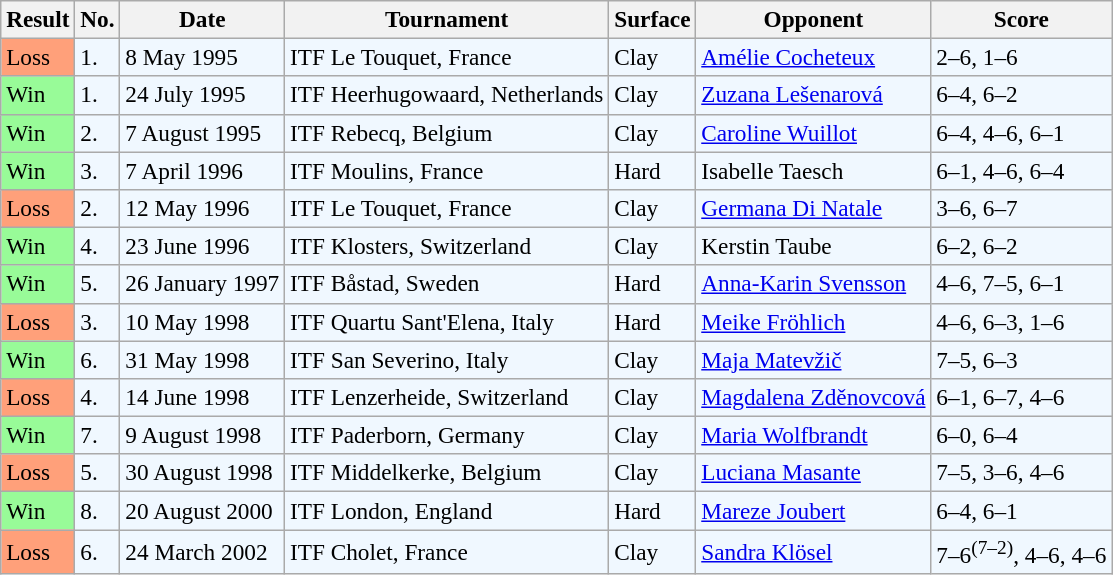<table class="sortable wikitable" style="font-size:97%;">
<tr>
<th>Result</th>
<th>No.</th>
<th>Date</th>
<th>Tournament</th>
<th>Surface</th>
<th>Opponent</th>
<th>Score</th>
</tr>
<tr bgcolor="#f0f8ff">
<td style="background:#ffa07a;">Loss</td>
<td>1.</td>
<td>8 May 1995</td>
<td>ITF Le Touquet, France</td>
<td>Clay</td>
<td> <a href='#'>Amélie Cocheteux</a></td>
<td>2–6, 1–6</td>
</tr>
<tr bgcolor="#f0f8ff">
<td style="background:#98fb98;">Win</td>
<td>1.</td>
<td>24 July 1995</td>
<td>ITF Heerhugowaard, Netherlands</td>
<td>Clay</td>
<td> <a href='#'>Zuzana Lešenarová</a></td>
<td>6–4, 6–2</td>
</tr>
<tr bgcolor="#f0f8ff">
<td style="background:#98fb98;">Win</td>
<td>2.</td>
<td>7 August 1995</td>
<td>ITF Rebecq, Belgium</td>
<td>Clay</td>
<td> <a href='#'>Caroline Wuillot</a></td>
<td>6–4, 4–6, 6–1</td>
</tr>
<tr bgcolor="#f0f8ff">
<td style="background:#98fb98;">Win</td>
<td>3.</td>
<td>7 April 1996</td>
<td>ITF Moulins, France</td>
<td>Hard</td>
<td> Isabelle Taesch</td>
<td>6–1, 4–6, 6–4</td>
</tr>
<tr bgcolor="#f0f8ff">
<td style="background:#ffa07a;">Loss</td>
<td>2.</td>
<td>12 May 1996</td>
<td>ITF Le Touquet, France</td>
<td>Clay</td>
<td> <a href='#'>Germana Di Natale</a></td>
<td>3–6, 6–7</td>
</tr>
<tr bgcolor="#f0f8ff">
<td style="background:#98fb98;">Win</td>
<td>4.</td>
<td>23 June 1996</td>
<td>ITF Klosters, Switzerland</td>
<td>Clay</td>
<td> Kerstin Taube</td>
<td>6–2, 6–2</td>
</tr>
<tr bgcolor="#f0f8ff">
<td style="background:#98fb98;">Win</td>
<td>5.</td>
<td>26 January 1997</td>
<td>ITF Båstad, Sweden</td>
<td>Hard</td>
<td> <a href='#'>Anna-Karin Svensson</a></td>
<td>4–6, 7–5, 6–1</td>
</tr>
<tr bgcolor="#f0f8ff">
<td style="background:#ffa07a;">Loss</td>
<td>3.</td>
<td>10 May 1998</td>
<td>ITF Quartu Sant'Elena, Italy</td>
<td>Hard</td>
<td> <a href='#'>Meike Fröhlich</a></td>
<td>4–6, 6–3, 1–6</td>
</tr>
<tr bgcolor="#f0f8ff">
<td style="background:#98fb98;">Win</td>
<td>6.</td>
<td>31 May 1998</td>
<td>ITF San Severino, Italy</td>
<td>Clay</td>
<td> <a href='#'>Maja Matevžič</a></td>
<td>7–5, 6–3</td>
</tr>
<tr bgcolor="#f0f8ff">
<td style="background:#ffa07a;">Loss</td>
<td>4.</td>
<td>14 June 1998</td>
<td>ITF Lenzerheide, Switzerland</td>
<td>Clay</td>
<td> <a href='#'>Magdalena Zděnovcová</a></td>
<td>6–1, 6–7, 4–6</td>
</tr>
<tr bgcolor="#f0f8ff">
<td style="background:#98fb98;">Win</td>
<td>7.</td>
<td>9 August 1998</td>
<td>ITF Paderborn, Germany</td>
<td>Clay</td>
<td> <a href='#'>Maria Wolfbrandt</a></td>
<td>6–0, 6–4</td>
</tr>
<tr bgcolor="#f0f8ff">
<td style="background:#ffa07a;">Loss</td>
<td>5.</td>
<td>30 August 1998</td>
<td>ITF Middelkerke, Belgium</td>
<td>Clay</td>
<td> <a href='#'>Luciana Masante</a></td>
<td>7–5, 3–6, 4–6</td>
</tr>
<tr bgcolor="#f0f8ff">
<td style="background:#98fb98;">Win</td>
<td>8.</td>
<td>20 August 2000</td>
<td>ITF London, England</td>
<td>Hard</td>
<td> <a href='#'>Mareze Joubert</a></td>
<td>6–4, 6–1</td>
</tr>
<tr style="background:#f0f8ff;">
<td style="background:#ffa07a;">Loss</td>
<td>6.</td>
<td>24 March 2002</td>
<td>ITF Cholet, France</td>
<td>Clay</td>
<td> <a href='#'>Sandra Klösel</a></td>
<td>7–6<sup>(7–2)</sup>, 4–6, 4–6</td>
</tr>
</table>
